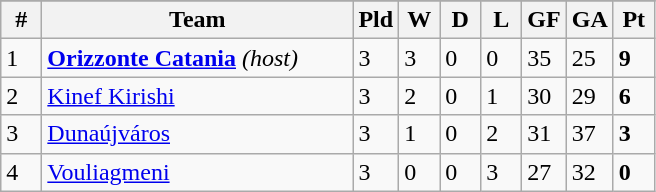<table class=wikitable>
<tr align=center>
</tr>
<tr>
<th width=20>#</th>
<th width=200>Team</th>
<th width=20>Pld</th>
<th width=20>W</th>
<th width=20>D</th>
<th width=20>L</th>
<th width=20>GF</th>
<th width=20>GA</th>
<th width=20>Pt</th>
</tr>
<tr bgcolor=>
<td>1</td>
<td align="left"> <strong><a href='#'>Orizzonte Catania</a></strong> <em>(host)</em></td>
<td>3</td>
<td>3</td>
<td>0</td>
<td>0</td>
<td>35</td>
<td>25</td>
<td><strong>9</strong></td>
</tr>
<tr bgcolor=>
<td>2</td>
<td align="left"> <a href='#'>Kinef Kirishi</a></td>
<td>3</td>
<td>2</td>
<td>0</td>
<td>1</td>
<td>30</td>
<td>29</td>
<td><strong>6</strong></td>
</tr>
<tr bgcolor=>
<td>3</td>
<td align="left"> <a href='#'>Dunaújváros</a></td>
<td>3</td>
<td>1</td>
<td>0</td>
<td>2</td>
<td>31</td>
<td>37</td>
<td><strong>3</strong></td>
</tr>
<tr bgcolor=>
<td>4</td>
<td align="left"> <a href='#'>Vouliagmeni</a></td>
<td>3</td>
<td>0</td>
<td>0</td>
<td>3</td>
<td>27</td>
<td>32</td>
<td><strong>0</strong></td>
</tr>
</table>
